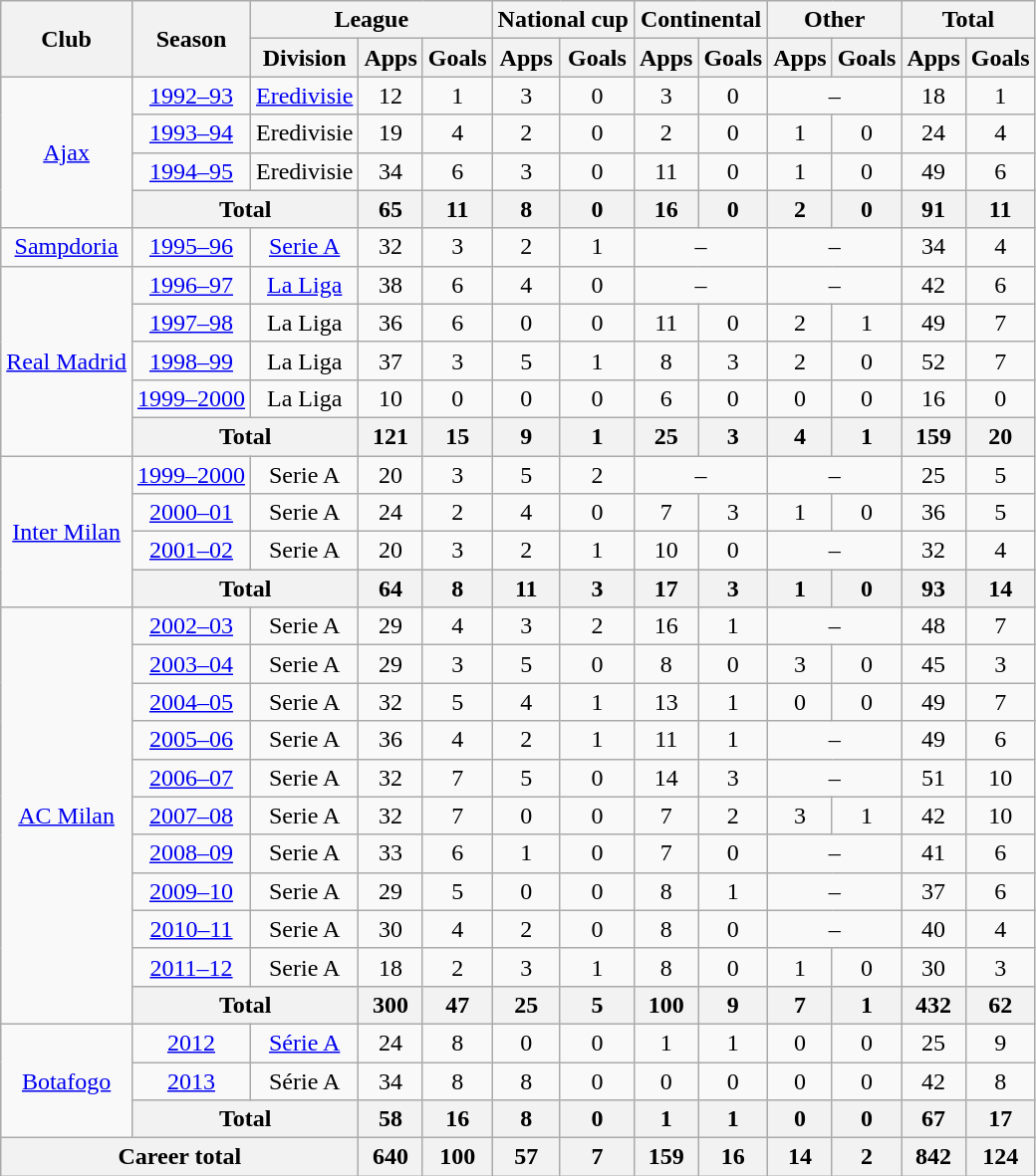<table class="wikitable" style="text-align:center">
<tr>
<th rowspan="2">Club</th>
<th rowspan="2">Season</th>
<th colspan="3">League</th>
<th colspan="2">National cup</th>
<th colspan="2">Continental</th>
<th colspan="2">Other</th>
<th colspan="2">Total</th>
</tr>
<tr>
<th>Division</th>
<th>Apps</th>
<th>Goals</th>
<th>Apps</th>
<th>Goals</th>
<th>Apps</th>
<th>Goals</th>
<th>Apps</th>
<th>Goals</th>
<th>Apps</th>
<th>Goals</th>
</tr>
<tr>
<td rowspan="4"><a href='#'>Ajax</a></td>
<td><a href='#'>1992–93</a></td>
<td><a href='#'>Eredivisie</a></td>
<td>12</td>
<td>1</td>
<td>3</td>
<td>0</td>
<td>3</td>
<td>0</td>
<td colspan="2">–</td>
<td>18</td>
<td>1</td>
</tr>
<tr>
<td><a href='#'>1993–94</a></td>
<td>Eredivisie</td>
<td>19</td>
<td>4</td>
<td>2</td>
<td>0</td>
<td>2</td>
<td>0</td>
<td>1</td>
<td>0</td>
<td>24</td>
<td>4</td>
</tr>
<tr>
<td><a href='#'>1994–95</a></td>
<td>Eredivisie</td>
<td>34</td>
<td>6</td>
<td>3</td>
<td>0</td>
<td>11</td>
<td>0</td>
<td>1</td>
<td>0</td>
<td>49</td>
<td>6</td>
</tr>
<tr>
<th colspan="2">Total</th>
<th>65</th>
<th>11</th>
<th>8</th>
<th>0</th>
<th>16</th>
<th>0</th>
<th>2</th>
<th>0</th>
<th>91</th>
<th>11</th>
</tr>
<tr>
<td><a href='#'>Sampdoria</a></td>
<td><a href='#'>1995–96</a></td>
<td><a href='#'>Serie A</a></td>
<td>32</td>
<td>3</td>
<td>2</td>
<td>1</td>
<td colspan="2">–</td>
<td colspan="2">–</td>
<td>34</td>
<td>4</td>
</tr>
<tr>
<td rowspan="5"><a href='#'>Real Madrid</a></td>
<td><a href='#'>1996–97</a></td>
<td><a href='#'>La Liga</a></td>
<td>38</td>
<td>6</td>
<td>4</td>
<td>0</td>
<td colspan="2">–</td>
<td colspan="2">–</td>
<td>42</td>
<td>6</td>
</tr>
<tr>
<td><a href='#'>1997–98</a></td>
<td>La Liga</td>
<td>36</td>
<td>6</td>
<td>0</td>
<td>0</td>
<td>11</td>
<td>0</td>
<td>2</td>
<td>1</td>
<td>49</td>
<td>7</td>
</tr>
<tr>
<td><a href='#'>1998–99</a></td>
<td>La Liga</td>
<td>37</td>
<td>3</td>
<td>5</td>
<td>1</td>
<td>8</td>
<td>3</td>
<td>2</td>
<td>0</td>
<td>52</td>
<td>7</td>
</tr>
<tr>
<td><a href='#'>1999–2000</a></td>
<td>La Liga</td>
<td>10</td>
<td>0</td>
<td>0</td>
<td>0</td>
<td>6</td>
<td>0</td>
<td>0</td>
<td>0</td>
<td>16</td>
<td>0</td>
</tr>
<tr>
<th colspan="2">Total</th>
<th>121</th>
<th>15</th>
<th>9</th>
<th>1</th>
<th>25</th>
<th>3</th>
<th>4</th>
<th>1</th>
<th>159</th>
<th>20</th>
</tr>
<tr>
<td rowspan="4"><a href='#'>Inter Milan</a></td>
<td><a href='#'>1999–2000</a></td>
<td>Serie A</td>
<td>20</td>
<td>3</td>
<td>5</td>
<td>2</td>
<td colspan="2">–</td>
<td colspan="2">–</td>
<td>25</td>
<td>5</td>
</tr>
<tr>
<td><a href='#'>2000–01</a></td>
<td>Serie A</td>
<td>24</td>
<td>2</td>
<td>4</td>
<td>0</td>
<td>7</td>
<td>3</td>
<td>1</td>
<td>0</td>
<td>36</td>
<td>5</td>
</tr>
<tr>
<td><a href='#'>2001–02</a></td>
<td>Serie A</td>
<td>20</td>
<td>3</td>
<td>2</td>
<td>1</td>
<td>10</td>
<td>0</td>
<td colspan="2">–</td>
<td>32</td>
<td>4</td>
</tr>
<tr>
<th colspan="2">Total</th>
<th>64</th>
<th>8</th>
<th>11</th>
<th>3</th>
<th>17</th>
<th>3</th>
<th>1</th>
<th>0</th>
<th>93</th>
<th>14</th>
</tr>
<tr>
<td rowspan="11"><a href='#'>AC Milan</a></td>
<td><a href='#'>2002–03</a></td>
<td>Serie A</td>
<td>29</td>
<td>4</td>
<td>3</td>
<td>2</td>
<td>16</td>
<td>1</td>
<td colspan="2">–</td>
<td>48</td>
<td>7</td>
</tr>
<tr>
<td><a href='#'>2003–04</a></td>
<td>Serie A</td>
<td>29</td>
<td>3</td>
<td>5</td>
<td>0</td>
<td>8</td>
<td>0</td>
<td>3</td>
<td>0</td>
<td>45</td>
<td>3</td>
</tr>
<tr>
<td><a href='#'>2004–05</a></td>
<td>Serie A</td>
<td>32</td>
<td>5</td>
<td>4</td>
<td>1</td>
<td>13</td>
<td>1</td>
<td>0</td>
<td>0</td>
<td>49</td>
<td>7</td>
</tr>
<tr>
<td><a href='#'>2005–06</a></td>
<td>Serie A</td>
<td>36</td>
<td>4</td>
<td>2</td>
<td>1</td>
<td>11</td>
<td>1</td>
<td colspan="2">–</td>
<td>49</td>
<td>6</td>
</tr>
<tr>
<td><a href='#'>2006–07</a></td>
<td>Serie A</td>
<td>32</td>
<td>7</td>
<td>5</td>
<td>0</td>
<td>14</td>
<td>3</td>
<td colspan="2">–</td>
<td>51</td>
<td>10</td>
</tr>
<tr>
<td><a href='#'>2007–08</a></td>
<td>Serie A</td>
<td>32</td>
<td>7</td>
<td>0</td>
<td>0</td>
<td>7</td>
<td>2</td>
<td>3</td>
<td>1</td>
<td>42</td>
<td>10</td>
</tr>
<tr>
<td><a href='#'>2008–09</a></td>
<td>Serie A</td>
<td>33</td>
<td>6</td>
<td>1</td>
<td>0</td>
<td>7</td>
<td>0</td>
<td colspan="2">–</td>
<td>41</td>
<td>6</td>
</tr>
<tr>
<td><a href='#'>2009–10</a></td>
<td>Serie A</td>
<td>29</td>
<td>5</td>
<td>0</td>
<td>0</td>
<td>8</td>
<td>1</td>
<td colspan="2">–</td>
<td>37</td>
<td>6</td>
</tr>
<tr>
<td><a href='#'>2010–11</a></td>
<td>Serie A</td>
<td>30</td>
<td>4</td>
<td>2</td>
<td>0</td>
<td>8</td>
<td>0</td>
<td colspan="2">–</td>
<td>40</td>
<td>4</td>
</tr>
<tr>
<td><a href='#'>2011–12</a></td>
<td>Serie A</td>
<td>18</td>
<td>2</td>
<td>3</td>
<td>1</td>
<td>8</td>
<td>0</td>
<td>1</td>
<td>0</td>
<td>30</td>
<td>3</td>
</tr>
<tr>
<th colspan="2">Total</th>
<th>300</th>
<th>47</th>
<th>25</th>
<th>5</th>
<th>100</th>
<th>9</th>
<th>7</th>
<th>1</th>
<th>432</th>
<th>62</th>
</tr>
<tr>
<td rowspan="3"><a href='#'>Botafogo</a></td>
<td><a href='#'>2012</a></td>
<td><a href='#'>Série A</a></td>
<td>24</td>
<td>8</td>
<td>0</td>
<td>0</td>
<td>1</td>
<td>1</td>
<td>0</td>
<td>0</td>
<td>25</td>
<td>9</td>
</tr>
<tr>
<td><a href='#'>2013</a></td>
<td>Série A</td>
<td>34</td>
<td>8</td>
<td>8</td>
<td>0</td>
<td>0</td>
<td>0</td>
<td>0</td>
<td>0</td>
<td>42</td>
<td>8</td>
</tr>
<tr>
<th colspan="2">Total</th>
<th>58</th>
<th>16</th>
<th>8</th>
<th>0</th>
<th>1</th>
<th>1</th>
<th>0</th>
<th>0</th>
<th>67</th>
<th>17</th>
</tr>
<tr>
<th colspan="3">Career total</th>
<th>640</th>
<th>100</th>
<th>57</th>
<th>7</th>
<th>159</th>
<th>16</th>
<th>14</th>
<th>2</th>
<th>842</th>
<th>124</th>
</tr>
</table>
